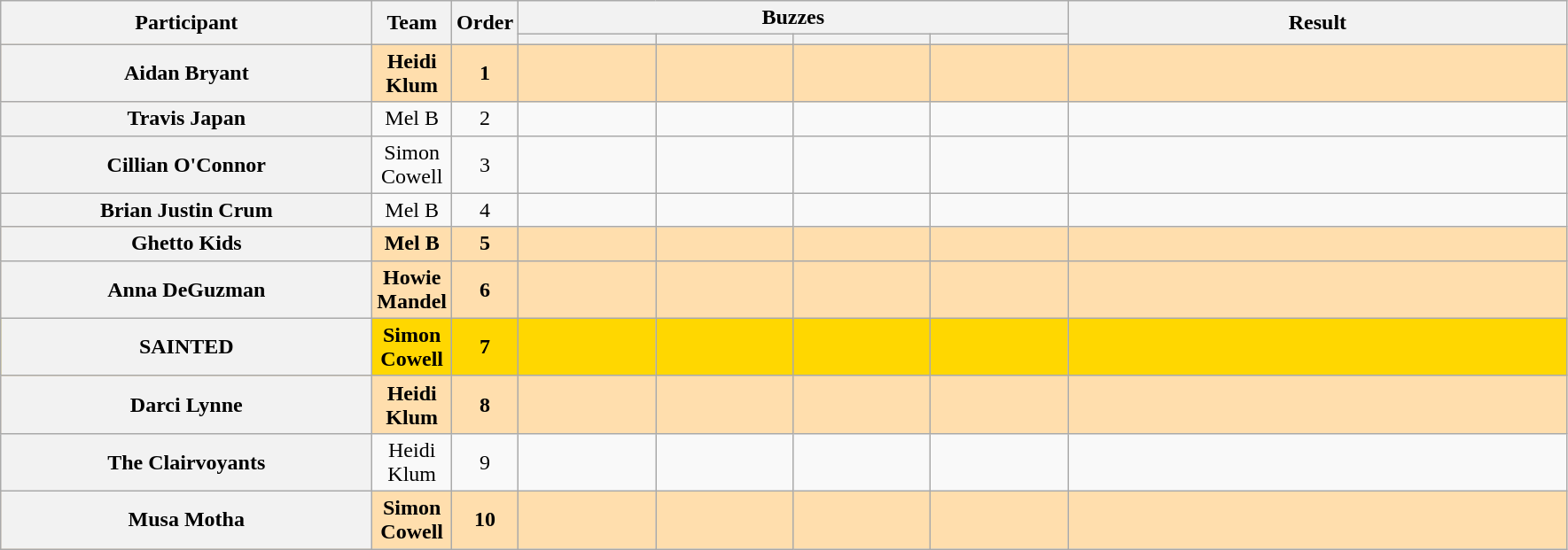<table class="wikitable plainrowheaders sortable" style="text-align:center;">
<tr>
<th scope="col" rowspan="2" class="unsortable" style="width:17em;">Participant</th>
<th scope="col" rowspan="2" style="width:1em;">Team</th>
<th scope="col" rowspan="2" style="width:1em;">Order</th>
<th scope="col" colspan="4" class="unsortable" style="width:24em;">Buzzes</th>
<th scope="col" rowspan="2" style="width:23em;">Result</th>
</tr>
<tr>
<th scope="col" class="unsortable" style="width:6em;"></th>
<th scope="col" class="unsortable" style="width:6em;"></th>
<th scope="col" class="unsortable" style="width:6em;"></th>
<th scope="col" class="unsortable" style="width:6em;"></th>
</tr>
<tr style="background:navajowhite">
<th scope="row"><strong>Aidan Bryant</strong></th>
<td><strong>Heidi Klum</strong></td>
<td><strong>1</strong></td>
<td style="text-align:center;"></td>
<td style="text-align:center;"></td>
<td style="text-align:center;"></td>
<td style="text-align:center;"></td>
<td><strong></strong></td>
</tr>
<tr>
<th scope="row">Travis Japan</th>
<td>Mel B</td>
<td>2</td>
<td style="text-align:center;"></td>
<td style="text-align:center;"></td>
<td style="text-align:center;"></td>
<td style="text-align:center;"></td>
<td></td>
</tr>
<tr>
<th scope="row">Cillian O'Connor</th>
<td>Simon Cowell</td>
<td>3</td>
<td style="text-align:center;"></td>
<td style="text-align:center;"></td>
<td style="text-align:center;"></td>
<td style="text-align:center;"></td>
<td></td>
</tr>
<tr>
<th scope="row">Brian Justin Crum</th>
<td>Mel B</td>
<td>4</td>
<td style="text-align:center;"></td>
<td style="text-align:center;"></td>
<td style="text-align:center;"></td>
<td style="text-align:center;"></td>
<td></td>
</tr>
<tr style="background:navajowhite">
<th scope="row"><strong>Ghetto Kids</strong></th>
<td><strong>Mel B</strong></td>
<td><strong>5</strong></td>
<td style="text-align:center;"></td>
<td style="text-align:center;"></td>
<td style="text-align:center;"></td>
<td style="text-align:center;"></td>
<td><strong></strong></td>
</tr>
<tr style="background:navajowhite">
<th scope="row"><strong>Anna DeGuzman</strong></th>
<td><strong>Howie Mandel</strong></td>
<td><strong>6</strong></td>
<td style="text-align:center;"></td>
<td style="text-align:center;"></td>
<td style="text-align:center;"></td>
<td style="text-align:center;"></td>
<td><strong></strong></td>
</tr>
<tr style="background:gold">
<th scope="row"><strong>SAINTED</strong></th>
<td><strong>Simon Cowell</strong></td>
<td><strong>7</strong></td>
<td style="text-align:center;"></td>
<td style="text-align:center;"></td>
<td style="text-align:center;"></td>
<td style="text-align:center;"></td>
<td><strong></strong></td>
</tr>
<tr style="background:navajowhite">
<th scope="row"><strong>Darci Lynne</strong></th>
<td><strong>Heidi Klum</strong></td>
<td><strong>8</strong></td>
<td style="text-align:center;"></td>
<td style="text-align:center;"></td>
<td style="text-align:center;"></td>
<td style="text-align:center;"></td>
<td><strong></strong></td>
</tr>
<tr>
<th scope="row">The Clairvoyants</th>
<td>Heidi Klum</td>
<td>9</td>
<td style="text-align:center;"></td>
<td style="text-align:center;"></td>
<td style="text-align:center;"></td>
<td style="text-align:center;"></td>
<td></td>
</tr>
<tr style="background:navajowhite">
<th scope="row"><strong>Musa Motha</strong></th>
<td><strong>Simon Cowell</strong></td>
<td><strong>10</strong></td>
<td style="text-align:center;"></td>
<td style="text-align:center;"></td>
<td style="text-align:center;"></td>
<td style="text-align:center;"></td>
<td><strong></strong></td>
</tr>
</table>
